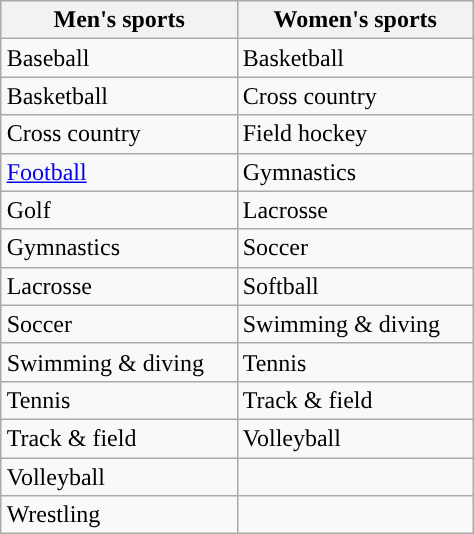<table class="wikitable"; style= "text-align:; float:right ">
<tr>
<th width=150px>Men's sports</th>
<th width=150px>Women's sports</th>
</tr>
<tr>
<td>Baseball</td>
<td>Basketball</td>
</tr>
<tr>
<td>Basketball</td>
<td>Cross country</td>
</tr>
<tr>
<td>Cross country</td>
<td>Field hockey</td>
</tr>
<tr>
<td><a href='#'>Football</a></td>
<td>Gymnastics</td>
</tr>
<tr>
<td>Golf</td>
<td>Lacrosse</td>
</tr>
<tr>
<td>Gymnastics</td>
<td>Soccer</td>
</tr>
<tr>
<td>Lacrosse</td>
<td>Softball</td>
</tr>
<tr>
<td>Soccer</td>
<td>Swimming & diving</td>
</tr>
<tr>
<td>Swimming & diving</td>
<td>Tennis</td>
</tr>
<tr>
<td>Tennis</td>
<td>Track & field</td>
</tr>
<tr>
<td>Track & field</td>
<td>Volleyball</td>
</tr>
<tr>
<td>Volleyball</td>
<td></td>
</tr>
<tr>
<td>Wrestling</td>
<td></td>
</tr>
</table>
